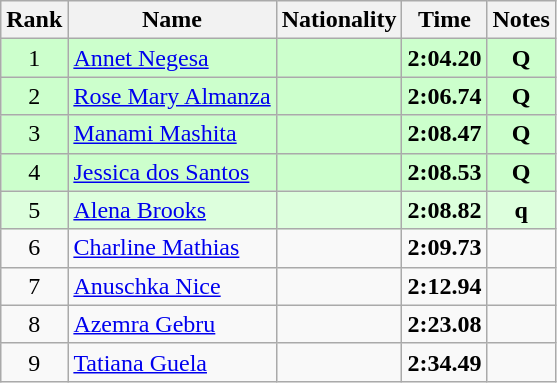<table class="wikitable sortable" style="text-align:center">
<tr>
<th>Rank</th>
<th>Name</th>
<th>Nationality</th>
<th>Time</th>
<th>Notes</th>
</tr>
<tr bgcolor=ccffcc>
<td>1</td>
<td align=left><a href='#'>Annet Negesa</a></td>
<td align=left></td>
<td><strong>2:04.20</strong></td>
<td><strong>Q</strong></td>
</tr>
<tr bgcolor=ccffcc>
<td>2</td>
<td align=left><a href='#'>Rose Mary Almanza</a></td>
<td align=left></td>
<td><strong>2:06.74</strong></td>
<td><strong>Q</strong></td>
</tr>
<tr bgcolor=ccffcc>
<td>3</td>
<td align=left><a href='#'>Manami Mashita</a></td>
<td align=left></td>
<td><strong>2:08.47</strong></td>
<td><strong>Q</strong></td>
</tr>
<tr bgcolor=ccffcc>
<td>4</td>
<td align=left><a href='#'>Jessica dos Santos</a></td>
<td align=left></td>
<td><strong>2:08.53</strong></td>
<td><strong>Q</strong></td>
</tr>
<tr bgcolor=ddffdd>
<td>5</td>
<td align=left><a href='#'>Alena Brooks</a></td>
<td align=left></td>
<td><strong>2:08.82</strong></td>
<td><strong>q</strong></td>
</tr>
<tr>
<td>6</td>
<td align=left><a href='#'>Charline Mathias</a></td>
<td align=left></td>
<td><strong>2:09.73</strong></td>
<td></td>
</tr>
<tr>
<td>7</td>
<td align=left><a href='#'>Anuschka Nice</a></td>
<td align=left></td>
<td><strong>2:12.94</strong></td>
<td></td>
</tr>
<tr>
<td>8</td>
<td align=left><a href='#'>Azemra Gebru</a></td>
<td align=left></td>
<td><strong>2:23.08</strong></td>
<td></td>
</tr>
<tr>
<td>9</td>
<td align=left><a href='#'>Tatiana Guela</a></td>
<td align=left></td>
<td><strong>2:34.49</strong></td>
<td></td>
</tr>
</table>
